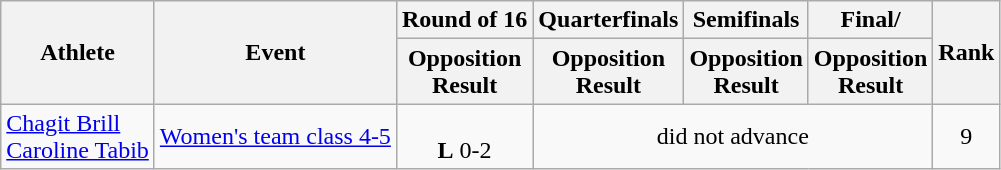<table class=wikitable>
<tr>
<th rowspan="2">Athlete</th>
<th rowspan="2">Event</th>
<th>Round of 16</th>
<th>Quarterfinals</th>
<th>Semifinals</th>
<th>Final/</th>
<th rowspan="2">Rank</th>
</tr>
<tr>
<th>Opposition<br>Result</th>
<th>Opposition<br>Result</th>
<th>Opposition<br>Result</th>
<th>Opposition<br>Result</th>
</tr>
<tr align="center">
<td align="left"><a href='#'>Chagit Brill</a><br><a href='#'>Caroline Tabib</a></td>
<td align="left"><a href='#'>Women's team class 4-5</a></td>
<td><br><strong>L</strong> 0-2</td>
<td colspan="3">did not advance</td>
<td>9</td>
</tr>
</table>
